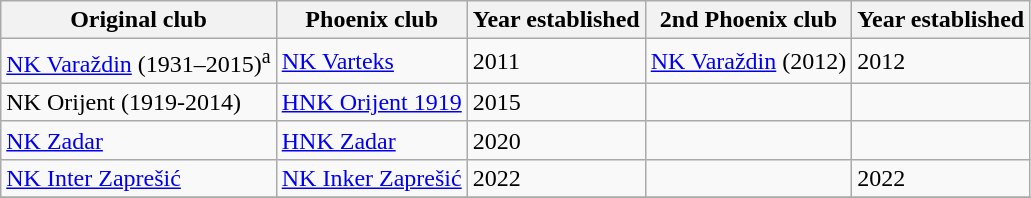<table class="wikitable">
<tr>
<th>Original club</th>
<th>Phoenix club</th>
<th>Year established</th>
<th>2nd Phoenix club</th>
<th>Year established</th>
</tr>
<tr>
<td><a href='#'>NK Varaždin</a> (1931–2015)<sup>a</sup></td>
<td><a href='#'>NK Varteks</a></td>
<td>2011</td>
<td><a href='#'>NK Varaždin</a> (2012)</td>
<td>2012</td>
</tr>
<tr>
<td>NK Orijent (1919-2014)</td>
<td><a href='#'>HNK Orijent 1919</a></td>
<td>2015</td>
<td></td>
<td></td>
</tr>
<tr>
<td><a href='#'>NK Zadar</a></td>
<td><a href='#'>HNK Zadar</a></td>
<td>2020</td>
<td></td>
</tr>
<tr>
<td><a href='#'>NK Inter Zaprešić</a></td>
<td><a href='#'>NK Inker Zaprešić</a></td>
<td>2022</td>
<td></td>
<td>2022</td>
</tr>
<tr>
</tr>
</table>
